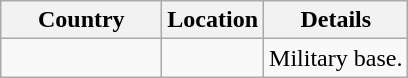<table class="wikitable">
<tr>
<th width=100>Country</th>
<th>Location</th>
<th>Details</th>
</tr>
<tr>
<td></td>
<td></td>
<td>Military base.</td>
</tr>
</table>
